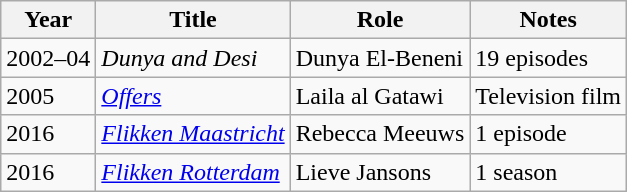<table class="wikitable sortable">
<tr>
<th>Year</th>
<th>Title</th>
<th>Role</th>
<th class="unsortable">Notes</th>
</tr>
<tr>
<td>2002–04</td>
<td><em>Dunya and Desi</em></td>
<td>Dunya El-Beneni</td>
<td>19 episodes</td>
</tr>
<tr>
<td>2005</td>
<td><em><a href='#'>Offers</a></em></td>
<td>Laila al Gatawi</td>
<td>Television film</td>
</tr>
<tr>
<td>2016</td>
<td><em><a href='#'>Flikken Maastricht</a></em></td>
<td>Rebecca Meeuws</td>
<td>1 episode</td>
</tr>
<tr>
<td>2016</td>
<td><em><a href='#'>Flikken Rotterdam</a></em></td>
<td>Lieve Jansons</td>
<td>1 season</td>
</tr>
</table>
